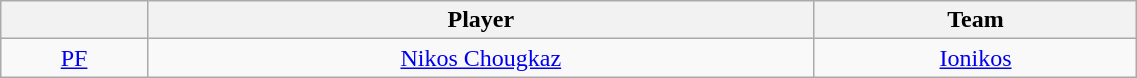<table class="wikitable" style="text-align: center;" width="60%">
<tr>
<th style="text-align:center;"></th>
<th style="text-align:center;">Player</th>
<th style="text-align:center;">Team</th>
</tr>
<tr>
<td style="text-align:center;"><a href='#'>PF</a></td>
<td> <a href='#'>Nikos Chougkaz</a></td>
<td><a href='#'>Ionikos</a></td>
</tr>
</table>
